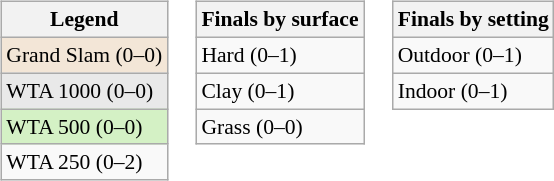<table>
<tr valign=top>
<td><br><table class="wikitable" style=font-size:90%>
<tr>
<th>Legend</th>
</tr>
<tr style=background:#f3e6d7>
<td>Grand Slam (0–0)</td>
</tr>
<tr style=background:#e9e9e9>
<td>WTA 1000 (0–0)</td>
</tr>
<tr style=background:#d4f1c5>
<td>WTA 500 (0–0)</td>
</tr>
<tr>
<td>WTA 250 (0–2)</td>
</tr>
</table>
</td>
<td><br><table class="wikitable" style=font-size:90%>
<tr>
<th>Finals by surface</th>
</tr>
<tr>
<td>Hard (0–1)</td>
</tr>
<tr>
<td>Clay (0–1)</td>
</tr>
<tr>
<td>Grass (0–0)</td>
</tr>
</table>
</td>
<td><br><table class="wikitable" style=font-size:90%>
<tr>
<th>Finals by setting</th>
</tr>
<tr>
<td>Outdoor (0–1)</td>
</tr>
<tr>
<td>Indoor (0–1)</td>
</tr>
</table>
</td>
</tr>
</table>
